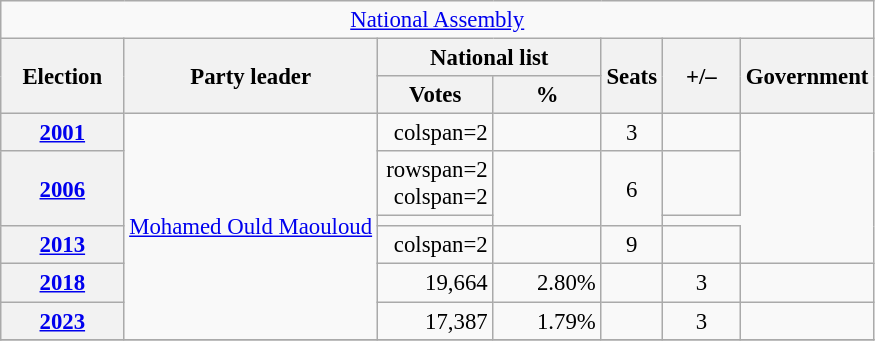<table class="wikitable" style="text-align:right;font-size:95%;">
<tr>
<td colspan="7" align="center"><a href='#'>National Assembly</a></td>
</tr>
<tr>
<th rowspan="2" width="75">Election</th>
<th rowspan="2">Party leader</th>
<th colspan="2">National list</th>
<th rowspan="2">Seats</th>
<th rowspan="2" width="45">+/–</th>
<th rowspan="2">Government</th>
</tr>
<tr>
<th width="70">Votes</th>
<th width="65">%</th>
</tr>
<tr>
<th><a href='#'>2001</a></th>
<td rowspan="6" align="left"><a href='#'>Mohamed Ould Maouloud</a></td>
<td>colspan=2 </td>
<td></td>
<td style="text-align:center;"> 3</td>
<td></td>
</tr>
<tr>
<th rowspan=2><a href='#'>2006</a></th>
<td>rowspan=2 colspan=2 </td>
<td rowspan=2></td>
<td style="text-align:center;" rowspan=2> 6</td>
<td></td>
</tr>
<tr>
<td></td>
</tr>
<tr>
<th><a href='#'>2013</a></th>
<td>colspan=2 </td>
<td></td>
<td style="text-align:center;"> 9</td>
<td></td>
</tr>
<tr>
<th><a href='#'>2018</a></th>
<td>19,664</td>
<td>2.80%</td>
<td></td>
<td style="text-align:center;"> 3</td>
<td></td>
</tr>
<tr>
<th><a href='#'>2023</a></th>
<td>17,387</td>
<td>1.79%</td>
<td></td>
<td style="text-align:center;"> 3</td>
<td></td>
</tr>
<tr>
</tr>
</table>
